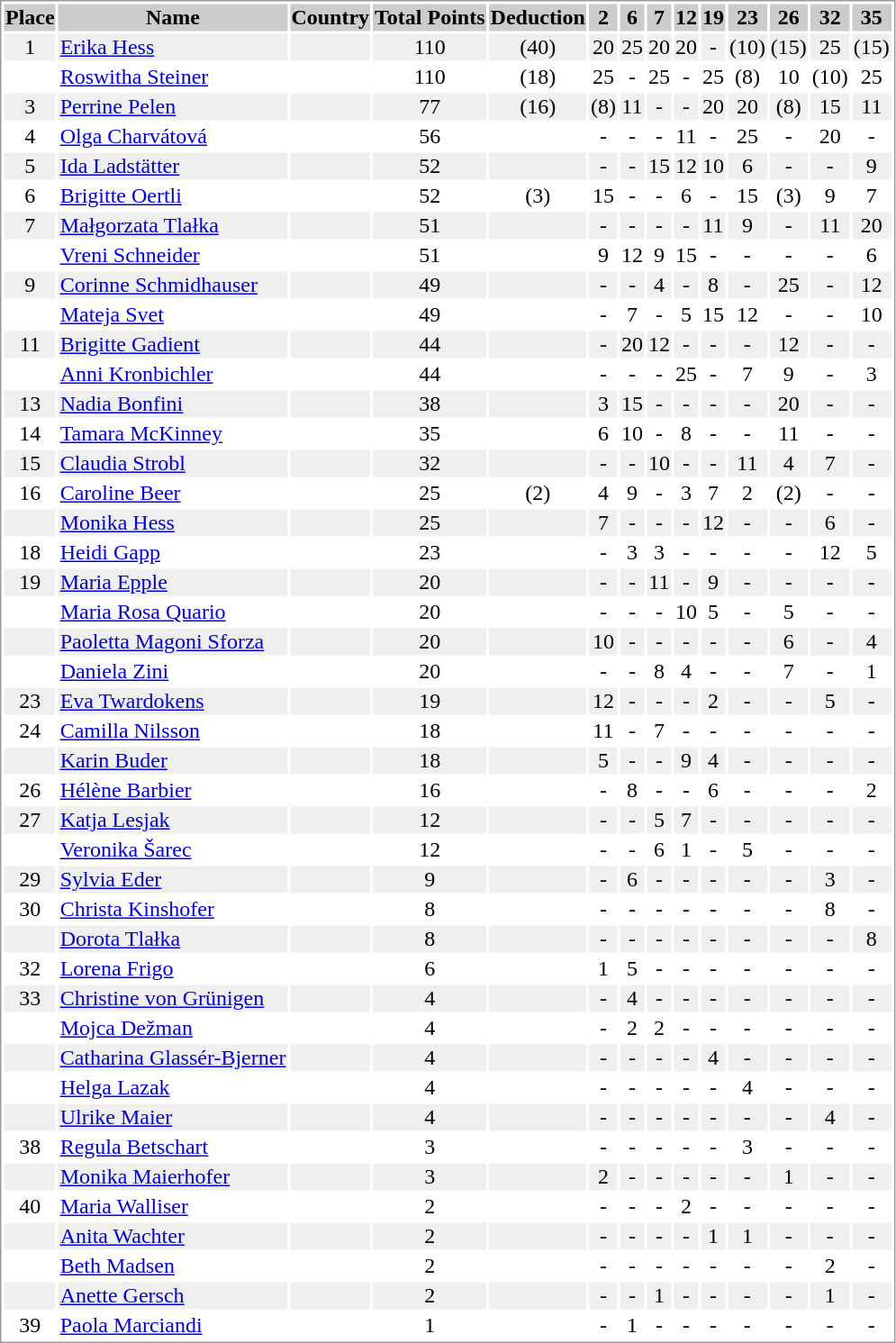<table border="0" style="border: 1px solid #999; background-color:#FFFFFF; text-align:center">
<tr align="center" bgcolor="#CCCCCC">
<th>Place</th>
<th>Name</th>
<th>Country</th>
<th>Total Points</th>
<th>Deduction</th>
<th>2</th>
<th>6</th>
<th>7</th>
<th>12</th>
<th>19</th>
<th>23</th>
<th>26</th>
<th>32</th>
<th>35</th>
</tr>
<tr bgcolor="#EFEFEF">
<td>1</td>
<td align="left"><a href='#'>Erika Hess</a></td>
<td align="left"></td>
<td>110</td>
<td>(40)</td>
<td>20</td>
<td>25</td>
<td>20</td>
<td>20</td>
<td>-</td>
<td>(10)</td>
<td>(15)</td>
<td>25</td>
<td>(15)</td>
</tr>
<tr>
<td></td>
<td align="left"><a href='#'>Roswitha Steiner</a></td>
<td align="left"></td>
<td>110</td>
<td>(18)</td>
<td>25</td>
<td>-</td>
<td>25</td>
<td>-</td>
<td>25</td>
<td>(8)</td>
<td>10</td>
<td>(10)</td>
<td>25</td>
</tr>
<tr bgcolor="#EFEFEF">
<td>3</td>
<td align="left"><a href='#'>Perrine Pelen</a></td>
<td align="left"></td>
<td>77</td>
<td>(16)</td>
<td>(8)</td>
<td>11</td>
<td>-</td>
<td>-</td>
<td>20</td>
<td>20</td>
<td>(8)</td>
<td>15</td>
<td>11</td>
</tr>
<tr>
<td>4</td>
<td align="left"><a href='#'>Olga Charvátová</a></td>
<td align="left"></td>
<td>56</td>
<td></td>
<td>-</td>
<td>-</td>
<td>-</td>
<td>11</td>
<td>-</td>
<td>25</td>
<td>-</td>
<td>20</td>
<td>-</td>
</tr>
<tr bgcolor="#EFEFEF">
<td>5</td>
<td align="left"><a href='#'>Ida Ladstätter</a></td>
<td align="left"></td>
<td>52</td>
<td></td>
<td>-</td>
<td>-</td>
<td>15</td>
<td>12</td>
<td>10</td>
<td>6</td>
<td>-</td>
<td>-</td>
<td>9</td>
</tr>
<tr>
<td>6</td>
<td align="left"><a href='#'>Brigitte Oertli</a></td>
<td align="left"></td>
<td>52</td>
<td>(3)</td>
<td>15</td>
<td>-</td>
<td>-</td>
<td>6</td>
<td>-</td>
<td>15</td>
<td>(3)</td>
<td>9</td>
<td>7</td>
</tr>
<tr bgcolor="#EFEFEF">
<td>7</td>
<td align="left"><a href='#'>Małgorzata Tlałka</a></td>
<td align="left"></td>
<td>51</td>
<td></td>
<td>-</td>
<td>-</td>
<td>-</td>
<td>-</td>
<td>11</td>
<td>9</td>
<td>-</td>
<td>11</td>
<td>20</td>
</tr>
<tr>
<td></td>
<td align="left"><a href='#'>Vreni Schneider</a></td>
<td align="left"></td>
<td>51</td>
<td></td>
<td>9</td>
<td>12</td>
<td>9</td>
<td>15</td>
<td>-</td>
<td>-</td>
<td>-</td>
<td>-</td>
<td>6</td>
</tr>
<tr bgcolor="#EFEFEF">
<td>9</td>
<td align="left"><a href='#'>Corinne Schmidhauser</a></td>
<td align="left"></td>
<td>49</td>
<td></td>
<td>-</td>
<td>-</td>
<td>4</td>
<td>-</td>
<td>8</td>
<td>-</td>
<td>25</td>
<td>-</td>
<td>12</td>
</tr>
<tr>
<td></td>
<td align="left"><a href='#'>Mateja Svet</a></td>
<td align="left"></td>
<td>49</td>
<td></td>
<td>-</td>
<td>7</td>
<td>-</td>
<td>5</td>
<td>15</td>
<td>12</td>
<td>-</td>
<td>-</td>
<td>10</td>
</tr>
<tr bgcolor="#EFEFEF">
<td>11</td>
<td align="left"><a href='#'>Brigitte Gadient</a></td>
<td align="left"></td>
<td>44</td>
<td></td>
<td>-</td>
<td>20</td>
<td>12</td>
<td>-</td>
<td>-</td>
<td>-</td>
<td>12</td>
<td>-</td>
<td>-</td>
</tr>
<tr>
<td></td>
<td align="left"><a href='#'>Anni Kronbichler</a></td>
<td align="left"></td>
<td>44</td>
<td></td>
<td>-</td>
<td>-</td>
<td>-</td>
<td>25</td>
<td>-</td>
<td>7</td>
<td>9</td>
<td>-</td>
<td>3</td>
</tr>
<tr bgcolor="#EFEFEF">
<td>13</td>
<td align="left"><a href='#'>Nadia Bonfini</a></td>
<td align="left"></td>
<td>38</td>
<td></td>
<td>3</td>
<td>15</td>
<td>-</td>
<td>-</td>
<td>-</td>
<td>-</td>
<td>20</td>
<td>-</td>
<td>-</td>
</tr>
<tr>
<td>14</td>
<td align="left"><a href='#'>Tamara McKinney</a></td>
<td align="left"></td>
<td>35</td>
<td></td>
<td>6</td>
<td>10</td>
<td>-</td>
<td>8</td>
<td>-</td>
<td>-</td>
<td>11</td>
<td>-</td>
<td>-</td>
</tr>
<tr bgcolor="#EFEFEF">
<td>15</td>
<td align="left"><a href='#'>Claudia Strobl</a></td>
<td align="left"></td>
<td>32</td>
<td></td>
<td>-</td>
<td>-</td>
<td>10</td>
<td>-</td>
<td>-</td>
<td>11</td>
<td>4</td>
<td>7</td>
<td>-</td>
</tr>
<tr>
<td>16</td>
<td align="left"><a href='#'>Caroline Beer</a></td>
<td align="left"></td>
<td>25</td>
<td>(2)</td>
<td>4</td>
<td>9</td>
<td>-</td>
<td>3</td>
<td>7</td>
<td>2</td>
<td>(2)</td>
<td>-</td>
<td>-</td>
</tr>
<tr bgcolor="#EFEFEF">
<td></td>
<td align="left"><a href='#'>Monika Hess</a></td>
<td align="left"></td>
<td>25</td>
<td></td>
<td>7</td>
<td>-</td>
<td>-</td>
<td>-</td>
<td>12</td>
<td>-</td>
<td>-</td>
<td>6</td>
<td>-</td>
</tr>
<tr>
<td>18</td>
<td align="left"><a href='#'>Heidi Gapp</a></td>
<td align="left"></td>
<td>23</td>
<td></td>
<td>-</td>
<td>3</td>
<td>3</td>
<td>-</td>
<td>-</td>
<td>-</td>
<td>-</td>
<td>12</td>
<td>5</td>
</tr>
<tr bgcolor="#EFEFEF">
<td>19</td>
<td align="left"><a href='#'>Maria Epple</a></td>
<td align="left"></td>
<td>20</td>
<td></td>
<td>-</td>
<td>-</td>
<td>11</td>
<td>-</td>
<td>9</td>
<td>-</td>
<td>-</td>
<td>-</td>
<td>-</td>
</tr>
<tr>
<td></td>
<td align="left"><a href='#'>Maria Rosa Quario</a></td>
<td align="left"></td>
<td>20</td>
<td></td>
<td>-</td>
<td>-</td>
<td>-</td>
<td>10</td>
<td>5</td>
<td>-</td>
<td>5</td>
<td>-</td>
<td>-</td>
</tr>
<tr bgcolor="#EFEFEF">
<td></td>
<td align="left"><a href='#'>Paoletta Magoni Sforza</a></td>
<td align="left"></td>
<td>20</td>
<td></td>
<td>10</td>
<td>-</td>
<td>-</td>
<td>-</td>
<td>-</td>
<td>-</td>
<td>6</td>
<td>-</td>
<td>4</td>
</tr>
<tr>
<td></td>
<td align="left"><a href='#'>Daniela Zini</a></td>
<td align="left"></td>
<td>20</td>
<td></td>
<td>-</td>
<td>-</td>
<td>8</td>
<td>4</td>
<td>-</td>
<td>-</td>
<td>7</td>
<td>-</td>
<td>1</td>
</tr>
<tr bgcolor="#EFEFEF">
<td>23</td>
<td align="left"><a href='#'>Eva Twardokens</a></td>
<td align="left"></td>
<td>19</td>
<td></td>
<td>12</td>
<td>-</td>
<td>-</td>
<td>-</td>
<td>2</td>
<td>-</td>
<td>-</td>
<td>5</td>
<td>-</td>
</tr>
<tr>
<td>24</td>
<td align="left"><a href='#'>Camilla Nilsson</a></td>
<td align="left"></td>
<td>18</td>
<td></td>
<td>11</td>
<td>-</td>
<td>7</td>
<td>-</td>
<td>-</td>
<td>-</td>
<td>-</td>
<td>-</td>
<td>-</td>
</tr>
<tr bgcolor="#EFEFEF">
<td></td>
<td align="left"><a href='#'>Karin Buder</a></td>
<td align="left"></td>
<td>18</td>
<td></td>
<td>5</td>
<td>-</td>
<td>-</td>
<td>9</td>
<td>4</td>
<td>-</td>
<td>-</td>
<td>-</td>
<td>-</td>
</tr>
<tr>
<td>26</td>
<td align="left"><a href='#'>Hélène Barbier</a></td>
<td align="left"></td>
<td>16</td>
<td></td>
<td>-</td>
<td>8</td>
<td>-</td>
<td>-</td>
<td>6</td>
<td>-</td>
<td>-</td>
<td>-</td>
<td>2</td>
</tr>
<tr bgcolor="#EFEFEF">
<td>27</td>
<td align="left"><a href='#'>Katja Lesjak</a></td>
<td align="left"></td>
<td>12</td>
<td></td>
<td>-</td>
<td>-</td>
<td>5</td>
<td>7</td>
<td>-</td>
<td>-</td>
<td>-</td>
<td>-</td>
<td>-</td>
</tr>
<tr>
<td></td>
<td align="left"><a href='#'>Veronika Šarec</a></td>
<td align="left"></td>
<td>12</td>
<td></td>
<td>-</td>
<td>-</td>
<td>6</td>
<td>1</td>
<td>-</td>
<td>5</td>
<td>-</td>
<td>-</td>
<td>-</td>
</tr>
<tr bgcolor="#EFEFEF">
<td>29</td>
<td align="left"><a href='#'>Sylvia Eder</a></td>
<td align="left"></td>
<td>9</td>
<td></td>
<td>-</td>
<td>6</td>
<td>-</td>
<td>-</td>
<td>-</td>
<td>-</td>
<td>-</td>
<td>3</td>
<td>-</td>
</tr>
<tr>
<td>30</td>
<td align="left"><a href='#'>Christa Kinshofer</a></td>
<td align="left"></td>
<td>8</td>
<td></td>
<td>-</td>
<td>-</td>
<td>-</td>
<td>-</td>
<td>-</td>
<td>-</td>
<td>-</td>
<td>8</td>
<td>-</td>
</tr>
<tr bgcolor="#EFEFEF">
<td></td>
<td align="left"><a href='#'>Dorota Tlałka</a></td>
<td align="left"></td>
<td>8</td>
<td></td>
<td>-</td>
<td>-</td>
<td>-</td>
<td>-</td>
<td>-</td>
<td>-</td>
<td>-</td>
<td>-</td>
<td>8</td>
</tr>
<tr>
<td>32</td>
<td align="left"><a href='#'>Lorena Frigo</a></td>
<td align="left"></td>
<td>6</td>
<td></td>
<td>1</td>
<td>5</td>
<td>-</td>
<td>-</td>
<td>-</td>
<td>-</td>
<td>-</td>
<td>-</td>
<td>-</td>
</tr>
<tr bgcolor="#EFEFEF">
<td>33</td>
<td align="left"><a href='#'>Christine von Grünigen</a></td>
<td align="left"></td>
<td>4</td>
<td></td>
<td>-</td>
<td>4</td>
<td>-</td>
<td>-</td>
<td>-</td>
<td>-</td>
<td>-</td>
<td>-</td>
<td>-</td>
</tr>
<tr>
<td></td>
<td align="left"><a href='#'>Mojca Dežman</a></td>
<td align="left"></td>
<td>4</td>
<td></td>
<td>-</td>
<td>2</td>
<td>2</td>
<td>-</td>
<td>-</td>
<td>-</td>
<td>-</td>
<td>-</td>
<td>-</td>
</tr>
<tr bgcolor="#EFEFEF">
<td></td>
<td align="left"><a href='#'>Catharina Glassér-Bjerner</a></td>
<td align="left"></td>
<td>4</td>
<td></td>
<td>-</td>
<td>-</td>
<td>-</td>
<td>-</td>
<td>4</td>
<td>-</td>
<td>-</td>
<td>-</td>
<td>-</td>
</tr>
<tr>
<td></td>
<td align="left"><a href='#'>Helga Lazak</a></td>
<td align="left"></td>
<td>4</td>
<td></td>
<td>-</td>
<td>-</td>
<td>-</td>
<td>-</td>
<td>-</td>
<td>4</td>
<td>-</td>
<td>-</td>
<td>-</td>
</tr>
<tr bgcolor="#EFEFEF">
<td></td>
<td align="left"><a href='#'>Ulrike Maier</a></td>
<td align="left"></td>
<td>4</td>
<td></td>
<td>-</td>
<td>-</td>
<td>-</td>
<td>-</td>
<td>-</td>
<td>-</td>
<td>-</td>
<td>4</td>
<td>-</td>
</tr>
<tr>
<td>38</td>
<td align="left"><a href='#'>Regula Betschart</a></td>
<td align="left"></td>
<td>3</td>
<td></td>
<td>-</td>
<td>-</td>
<td>-</td>
<td>-</td>
<td>-</td>
<td>3</td>
<td>-</td>
<td>-</td>
<td>-</td>
</tr>
<tr bgcolor="#EFEFEF">
<td></td>
<td align="left"><a href='#'>Monika Maierhofer</a></td>
<td align="left"></td>
<td>3</td>
<td></td>
<td>2</td>
<td>-</td>
<td>-</td>
<td>-</td>
<td>-</td>
<td>-</td>
<td>1</td>
<td>-</td>
<td>-</td>
</tr>
<tr>
<td>40</td>
<td align="left"><a href='#'>Maria Walliser</a></td>
<td align="left"></td>
<td>2</td>
<td></td>
<td>-</td>
<td>-</td>
<td>-</td>
<td>2</td>
<td>-</td>
<td>-</td>
<td>-</td>
<td>-</td>
<td>-</td>
</tr>
<tr bgcolor="#EFEFEF">
<td></td>
<td align="left"><a href='#'>Anita Wachter</a></td>
<td align="left"></td>
<td>2</td>
<td></td>
<td>-</td>
<td>-</td>
<td>-</td>
<td>-</td>
<td>1</td>
<td>1</td>
<td>-</td>
<td>-</td>
<td>-</td>
</tr>
<tr>
<td></td>
<td align="left"><a href='#'>Beth Madsen</a></td>
<td align="left"></td>
<td>2</td>
<td></td>
<td>-</td>
<td>-</td>
<td>-</td>
<td>-</td>
<td>-</td>
<td>-</td>
<td>-</td>
<td>2</td>
<td>-</td>
</tr>
<tr bgcolor="#EFEFEF">
<td></td>
<td align="left"><a href='#'>Anette Gersch</a></td>
<td align="left"></td>
<td>2</td>
<td></td>
<td>-</td>
<td>-</td>
<td>1</td>
<td>-</td>
<td>-</td>
<td>-</td>
<td>-</td>
<td>1</td>
<td>-</td>
</tr>
<tr>
<td>39</td>
<td align="left"><a href='#'>Paola Marciandi</a></td>
<td align="left"></td>
<td>1</td>
<td></td>
<td>-</td>
<td>1</td>
<td>-</td>
<td>-</td>
<td>-</td>
<td>-</td>
<td>-</td>
<td>-</td>
<td>-</td>
</tr>
</table>
